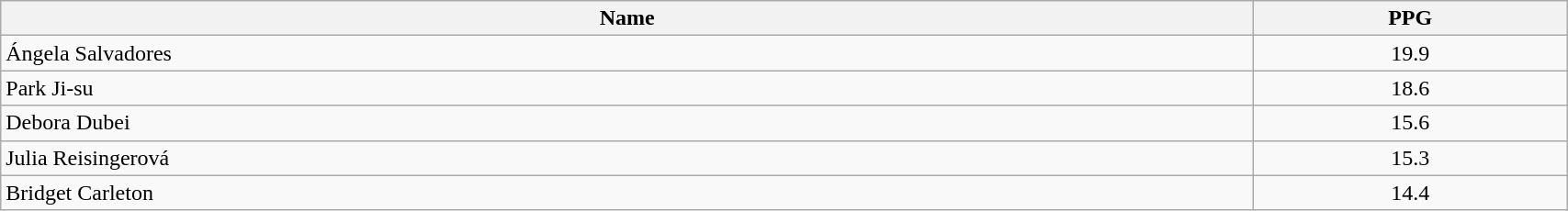<table class=wikitable width="90%">
<tr>
<th width="80%">Name</th>
<th width="20%">PPG</th>
</tr>
<tr>
<td> Ángela Salvadores</td>
<td align=center>19.9</td>
</tr>
<tr>
<td> Park Ji-su</td>
<td align=center>18.6</td>
</tr>
<tr>
<td> Debora Dubei</td>
<td align=center>15.6</td>
</tr>
<tr>
<td> Julia Reisingerová</td>
<td align=center>15.3</td>
</tr>
<tr>
<td> Bridget Carleton</td>
<td align=center>14.4</td>
</tr>
</table>
